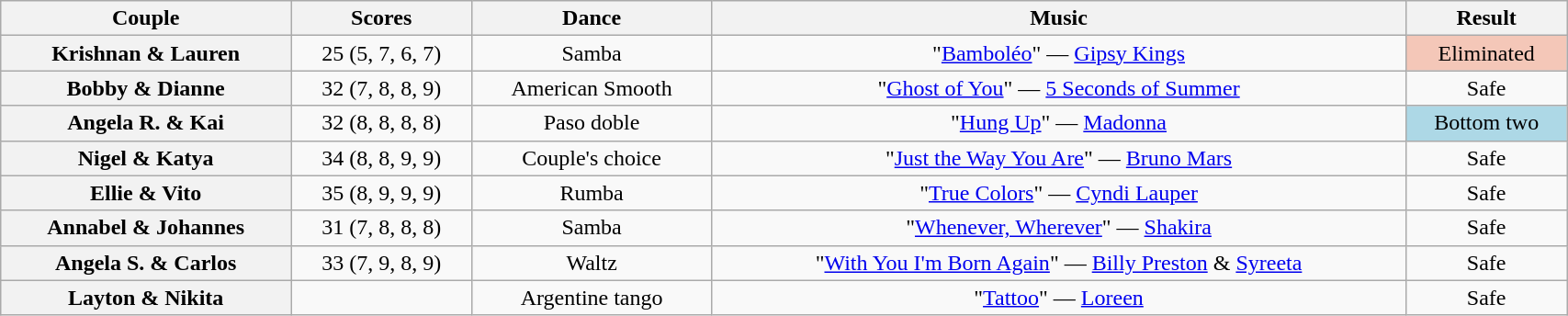<table class="wikitable sortable" style="text-align:center; width: 90%">
<tr>
<th scope="col">Couple</th>
<th scope="col">Scores</th>
<th class="unsortable" scope="col">Dance</th>
<th class="unsortable" scope="col">Music</th>
<th class="unsortable" scope="col">Result</th>
</tr>
<tr>
<th scope="row">Krishnan & Lauren</th>
<td>25 (5, 7, 6, 7)</td>
<td>Samba</td>
<td>"<a href='#'>Bamboléo</a>" — <a href='#'>Gipsy Kings</a></td>
<td bgcolor="f4c7b8">Eliminated</td>
</tr>
<tr>
<th scope="row">Bobby & Dianne</th>
<td>32 (7, 8, 8, 9)</td>
<td>American Smooth</td>
<td>"<a href='#'>Ghost of You</a>" — <a href='#'>5 Seconds of Summer</a></td>
<td>Safe</td>
</tr>
<tr>
<th scope="row">Angela R. & Kai</th>
<td>32 (8, 8, 8, 8)</td>
<td>Paso doble</td>
<td>"<a href='#'>Hung Up</a>" — <a href='#'>Madonna</a></td>
<td bgcolor="lightblue">Bottom two</td>
</tr>
<tr>
<th scope="row">Nigel & Katya</th>
<td>34 (8, 8, 9, 9)</td>
<td>Couple's choice</td>
<td>"<a href='#'>Just the Way You Are</a>" — <a href='#'>Bruno Mars</a></td>
<td>Safe</td>
</tr>
<tr>
<th scope="row">Ellie & Vito</th>
<td>35 (8, 9, 9, 9)</td>
<td>Rumba</td>
<td>"<a href='#'>True Colors</a>" — <a href='#'>Cyndi Lauper</a></td>
<td>Safe</td>
</tr>
<tr>
<th scope="row">Annabel & Johannes</th>
<td>31 (7, 8, 8, 8)</td>
<td>Samba</td>
<td>"<a href='#'>Whenever, Wherever</a>" — <a href='#'>Shakira</a></td>
<td>Safe</td>
</tr>
<tr>
<th scope="row">Angela S. & Carlos</th>
<td>33 (7, 9, 8, 9)</td>
<td>Waltz</td>
<td>"<a href='#'>With You I'm Born Again</a>" — <a href='#'>Billy Preston</a> & <a href='#'>Syreeta</a></td>
<td>Safe</td>
</tr>
<tr>
<th scope="row">Layton & Nikita</th>
<td></td>
<td>Argentine tango</td>
<td>"<a href='#'>Tattoo</a>" — <a href='#'>Loreen</a></td>
<td>Safe</td>
</tr>
</table>
